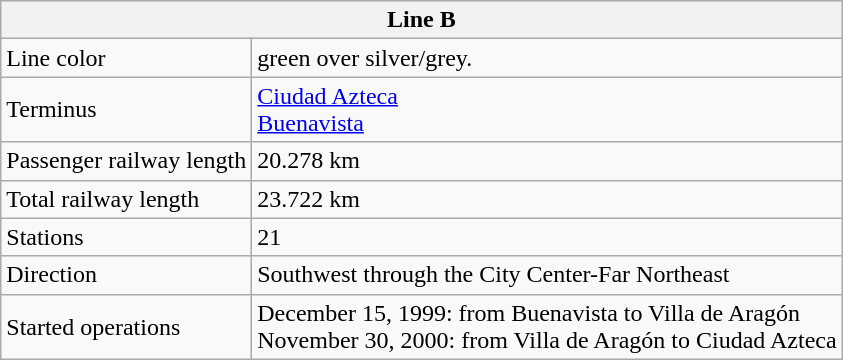<table class="wikitable">
<tr style="background:#efefef;">
<th Colspan=2>Line B</th>
</tr>
<tr>
<td>Line color</td>
<td>green over silver/grey.</td>
</tr>
<tr>
<td>Terminus</td>
<td><a href='#'>Ciudad Azteca</a> <br><a href='#'>Buenavista</a></td>
</tr>
<tr>
<td>Passenger railway length</td>
<td>20.278 km</td>
</tr>
<tr>
<td>Total railway length</td>
<td>23.722 km</td>
</tr>
<tr>
<td>Stations</td>
<td>21</td>
</tr>
<tr>
<td>Direction</td>
<td>Southwest through the City Center-Far Northeast</td>
</tr>
<tr>
<td>Started operations</td>
<td>December 15, 1999: from Buenavista to Villa de Aragón <br>November 30, 2000: from Villa de Aragón to Ciudad Azteca</td>
</tr>
</table>
